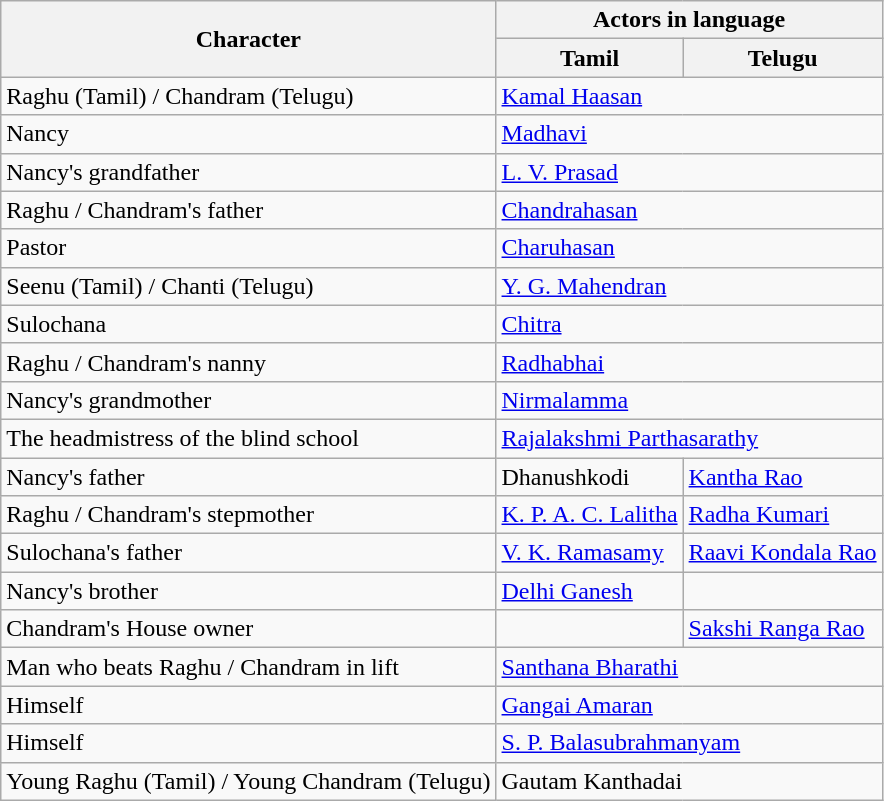<table class="wikitable">
<tr>
<th rowspan="2">Character</th>
<th colspan="2">Actors in language</th>
</tr>
<tr>
<th>Tamil</th>
<th>Telugu</th>
</tr>
<tr>
<td>Raghu (Tamil) / Chandram (Telugu)</td>
<td colspan="2" !><a href='#'>Kamal Haasan</a></td>
</tr>
<tr>
<td>Nancy</td>
<td colspan="2"><a href='#'>Madhavi</a></td>
</tr>
<tr>
<td>Nancy's grandfather</td>
<td colspan="2"><a href='#'>L. V. Prasad</a></td>
</tr>
<tr>
<td>Raghu / Chandram's father</td>
<td ! colspan="2"><a href='#'>Chandrahasan</a></td>
</tr>
<tr>
<td>Pastor</td>
<td colspan="2"><a href='#'>Charuhasan</a></td>
</tr>
<tr>
<td>Seenu (Tamil) / Chanti (Telugu)</td>
<td colspan="2"><a href='#'>Y. G. Mahendran</a></td>
</tr>
<tr>
<td>Sulochana</td>
<td colspan="2"><a href='#'>Chitra</a></td>
</tr>
<tr>
<td>Raghu / Chandram's nanny</td>
<td colspan="2"><a href='#'>Radhabhai</a></td>
</tr>
<tr>
<td>Nancy's grandmother</td>
<td colspan="2"><a href='#'>Nirmalamma</a></td>
</tr>
<tr>
<td>The headmistress of the blind school</td>
<td colspan="2"><a href='#'>Rajalakshmi Parthasarathy</a></td>
</tr>
<tr>
<td>Nancy's father</td>
<td>Dhanushkodi</td>
<td><a href='#'>Kantha Rao</a></td>
</tr>
<tr>
<td>Raghu / Chandram's stepmother</td>
<td><a href='#'>K. P. A. C. Lalitha</a></td>
<td><a href='#'>Radha Kumari</a></td>
</tr>
<tr>
<td>Sulochana's father</td>
<td><a href='#'>V. K. Ramasamy</a></td>
<td><a href='#'>Raavi Kondala Rao</a></td>
</tr>
<tr>
<td>Nancy's brother</td>
<td><a href='#'>Delhi Ganesh</a></td>
<td></td>
</tr>
<tr>
<td>Chandram's House owner</td>
<td></td>
<td><a href='#'>Sakshi Ranga Rao</a></td>
</tr>
<tr>
<td>Man who beats Raghu / Chandram in lift</td>
<td colspan="2"><a href='#'>Santhana Bharathi</a></td>
</tr>
<tr>
<td>Himself</td>
<td colspan="2"><a href='#'>Gangai Amaran</a></td>
</tr>
<tr>
<td>Himself</td>
<td colspan="2"><a href='#'>S. P. Balasubrahmanyam</a></td>
</tr>
<tr>
<td>Young Raghu (Tamil) / Young Chandram (Telugu)</td>
<td colspan="2">Gautam Kanthadai</td>
</tr>
</table>
